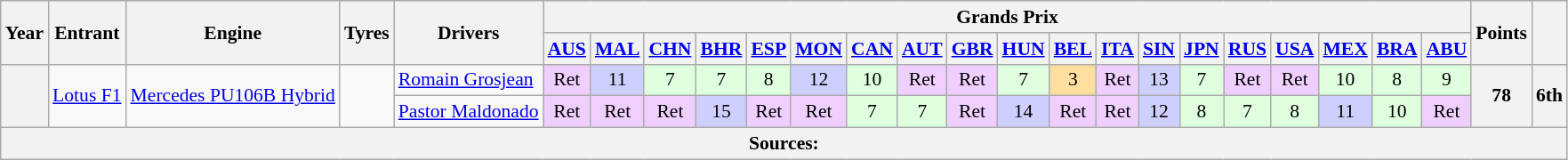<table class="wikitable" style="text-align:center; font-size:90%">
<tr>
<th rowspan="2">Year</th>
<th rowspan="2">Entrant</th>
<th rowspan="2">Engine</th>
<th rowspan="2">Tyres</th>
<th rowspan="2">Drivers</th>
<th colspan="19">Grands Prix</th>
<th rowspan="2">Points</th>
<th rowspan="2"></th>
</tr>
<tr>
<th><a href='#'>AUS</a></th>
<th><a href='#'>MAL</a></th>
<th><a href='#'>CHN</a></th>
<th><a href='#'>BHR</a></th>
<th><a href='#'>ESP</a></th>
<th><a href='#'>MON</a></th>
<th><a href='#'>CAN</a></th>
<th><a href='#'>AUT</a></th>
<th><a href='#'>GBR</a></th>
<th><a href='#'>HUN</a></th>
<th><a href='#'>BEL</a></th>
<th><a href='#'>ITA</a></th>
<th><a href='#'>SIN</a></th>
<th><a href='#'>JPN</a></th>
<th><a href='#'>RUS</a></th>
<th><a href='#'>USA</a></th>
<th><a href='#'>MEX</a></th>
<th><a href='#'>BRA</a></th>
<th><a href='#'>ABU</a></th>
</tr>
<tr>
<th rowspan="2"></th>
<td rowspan="2"><a href='#'>Lotus F1</a></td>
<td rowspan="2"><a href='#'>Mercedes PU106B Hybrid</a></td>
<td rowspan="2"></td>
<td align="left"> <a href='#'>Romain Grosjean</a></td>
<td style="background-color:#EFCFFF">Ret</td>
<td style="background-color:#CFCFFF">11</td>
<td style="background-color:#DFFFDF">7</td>
<td style="background-color:#DFFFDF">7</td>
<td style="background-color:#DFFFDF">8</td>
<td style="background-color:#CFCFFF">12</td>
<td style="background-color:#DFFFDF">10</td>
<td style="background-color:#EFCFFF">Ret</td>
<td style="background-color:#EFCFFF">Ret</td>
<td style="background-color:#DFFFDF">7</td>
<td style="background-color:#ffdf9f">3</td>
<td style="background-color:#EFCFFF">Ret</td>
<td style="background-color:#CFCFFF">13</td>
<td style="background-color:#DFFFDF">7</td>
<td style="background-color:#EFCFFF">Ret</td>
<td style="background-color:#EFCFFF">Ret</td>
<td style="background-color:#DFFFDF">10</td>
<td style="background-color:#DFFFDF">8</td>
<td style="background-color:#DFFFDF">9</td>
<th rowspan="2">78</th>
<th rowspan="2">6th</th>
</tr>
<tr>
<td align="left"> <a href='#'>Pastor Maldonado</a></td>
<td style="background-color:#EFCFFF">Ret</td>
<td style="background-color:#EFCFFF">Ret</td>
<td style="background-color:#EFCFFF">Ret</td>
<td style="background-color:#CFCFFF">15</td>
<td style="background-color:#EFCFFF">Ret</td>
<td style="background-color:#EFCFFF">Ret</td>
<td style="background-color:#DFFFDF">7</td>
<td style="background-color:#DFFFDF">7</td>
<td style="background-color:#EFCFFF">Ret</td>
<td style="background-color:#CFCFFF">14</td>
<td style="background-color:#EFCFFF">Ret</td>
<td style="background-color:#EFCFFF">Ret</td>
<td style="background-color:#CFCFFF">12</td>
<td style="background-color:#DFFFDF">8</td>
<td style="background-color:#DFFFDF">7</td>
<td style="background-color:#DFFFDF">8</td>
<td style="background-color:#CFCFFF">11</td>
<td style="background-color:#DFFFDF">10</td>
<td style="background-color:#EFCFFF">Ret</td>
</tr>
<tr>
<th colspan="26">Sources:</th>
</tr>
</table>
